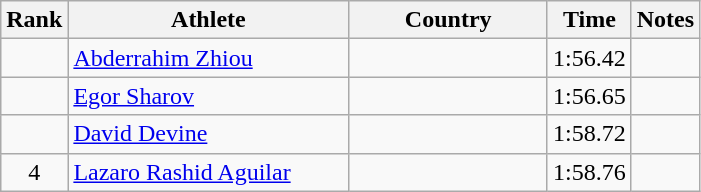<table class="wikitable sortable" style="text-align:center">
<tr>
<th>Rank</th>
<th style="width:180px">Athlete</th>
<th style="width:125px">Country</th>
<th>Time</th>
<th>Notes</th>
</tr>
<tr>
<td></td>
<td style="text-align:left;"><a href='#'>Abderrahim Zhiou</a></td>
<td style="text-align:left;"></td>
<td>1:56.42</td>
<td></td>
</tr>
<tr>
<td></td>
<td style="text-align:left;"><a href='#'>Egor Sharov</a></td>
<td style="text-align:left;"></td>
<td>1:56.65</td>
<td></td>
</tr>
<tr>
<td></td>
<td style="text-align:left;"><a href='#'>David Devine</a></td>
<td style="text-align:left;"></td>
<td>1:58.72</td>
<td></td>
</tr>
<tr>
<td>4</td>
<td style="text-align:left;"><a href='#'>Lazaro Rashid Aguilar</a></td>
<td style="text-align:left;"></td>
<td>1:58.76</td>
<td></td>
</tr>
</table>
